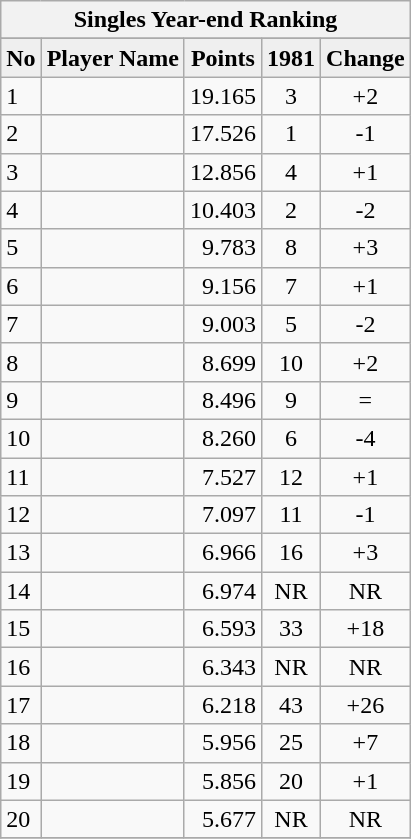<table class="wikitable">
<tr>
<th colspan="5">Singles Year-end Ranking</th>
</tr>
<tr>
</tr>
<tr>
</tr>
<tr bgcolor="#efefef">
<td align="center"><strong>No</strong></td>
<td align="center"><strong>Player Name</strong></td>
<td align="center"><strong>Points</strong></td>
<td align="center"><strong>1981</strong></td>
<td align="center"><strong>Change</strong></td>
</tr>
<tr>
<td>1</td>
<td></td>
<td align="right">19.165</td>
<td align="center">3</td>
<td align="center">+2</td>
</tr>
<tr>
<td>2</td>
<td></td>
<td align="right">17.526</td>
<td align="center">1</td>
<td align="center">-1</td>
</tr>
<tr>
<td>3</td>
<td></td>
<td align="right">12.856</td>
<td align="center">4</td>
<td align="center">+1</td>
</tr>
<tr>
<td>4</td>
<td></td>
<td align="right">10.403</td>
<td align="center">2</td>
<td align="center">-2</td>
</tr>
<tr>
<td>5</td>
<td></td>
<td align="right">9.783</td>
<td align="center">8</td>
<td align="center">+3</td>
</tr>
<tr>
<td>6</td>
<td></td>
<td align="right">9.156</td>
<td align="center">7</td>
<td align="center">+1</td>
</tr>
<tr>
<td>7</td>
<td></td>
<td align="right">9.003</td>
<td align="center">5</td>
<td align="center">-2</td>
</tr>
<tr>
<td>8</td>
<td></td>
<td align="right">8.699</td>
<td align="center">10</td>
<td align="center">+2</td>
</tr>
<tr>
<td>9</td>
<td></td>
<td align="right">8.496</td>
<td align="center">9</td>
<td align="center">=</td>
</tr>
<tr>
<td>10</td>
<td></td>
<td align="right">8.260</td>
<td align="center">6</td>
<td align="center">-4</td>
</tr>
<tr>
<td>11</td>
<td></td>
<td align="right">7.527</td>
<td align="center">12</td>
<td align="center">+1</td>
</tr>
<tr>
<td>12</td>
<td></td>
<td align="right">7.097</td>
<td align="center">11</td>
<td align="center">-1</td>
</tr>
<tr>
<td>13</td>
<td></td>
<td align="right">6.966</td>
<td align="center">16</td>
<td align="center">+3</td>
</tr>
<tr>
<td>14</td>
<td></td>
<td align="right">6.974</td>
<td align="center">NR</td>
<td align="center">NR</td>
</tr>
<tr>
<td>15</td>
<td></td>
<td align="right">6.593</td>
<td align="center">33</td>
<td align="center">+18</td>
</tr>
<tr>
<td>16</td>
<td></td>
<td align="right">6.343</td>
<td align="center">NR</td>
<td align="center">NR</td>
</tr>
<tr>
<td>17</td>
<td></td>
<td align="right">6.218</td>
<td align="center">43</td>
<td align="center">+26</td>
</tr>
<tr>
<td>18</td>
<td></td>
<td align="right">5.956</td>
<td align="center">25</td>
<td align="center">+7</td>
</tr>
<tr>
<td>19</td>
<td></td>
<td align="right">5.856</td>
<td align="center">20</td>
<td align="center">+1</td>
</tr>
<tr>
<td>20</td>
<td></td>
<td align="right">5.677</td>
<td align="center">NR</td>
<td align="center">NR</td>
</tr>
<tr>
</tr>
</table>
